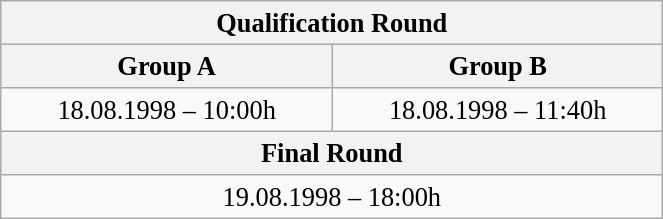<table class="wikitable" style=" text-align:center; font-size:110%;" width="35%">
<tr>
<th colspan="2">Qualification Round</th>
</tr>
<tr>
<th>Group A</th>
<th>Group B</th>
</tr>
<tr>
<td>18.08.1998 – 10:00h</td>
<td>18.08.1998 – 11:40h</td>
</tr>
<tr>
<th colspan="2">Final Round</th>
</tr>
<tr>
<td colspan="2">19.08.1998 – 18:00h</td>
</tr>
</table>
